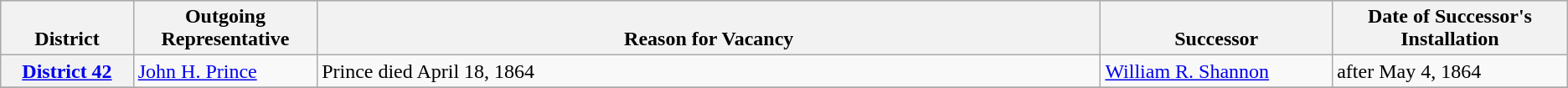<table class="wikitable">
<tr bgcolor="#cccccc" align="center" valign="bottom">
<th>District</th>
<th>Outgoing<br>Representative</th>
<th width="50%">Reason for Vacancy</th>
<th>Successor</th>
<th width="15%">Date of Successor's Installation</th>
</tr>
<tr>
<th><a href='#'>District 42</a></th>
<td><a href='#'>John H. Prince</a></td>
<td>Prince died April 18, 1864</td>
<td><a href='#'>William R. Shannon</a></td>
<td>after May 4, 1864</td>
</tr>
<tr>
</tr>
</table>
